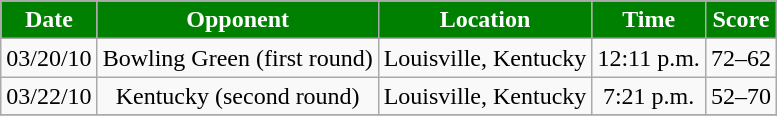<table class="wikitable" style="text-align:center">
<tr>
<th style="background:green;color:#FFFFFF;">Date</th>
<th style="background:green;color:#FFFFFF;">Opponent</th>
<th style="background:green;color:#FFFFFF;">Location</th>
<th style="background:green;color:#FFFFFF;">Time</th>
<th style="background:green;color:#FFFFFF;">Score</th>
</tr>
<tr>
<td>03/20/10</td>
<td>Bowling Green (first round)</td>
<td>Louisville, Kentucky</td>
<td>12:11 p.m.</td>
<td>72–62</td>
</tr>
<tr>
<td>03/22/10</td>
<td>Kentucky (second round)</td>
<td>Louisville, Kentucky</td>
<td>7:21 p.m.</td>
<td>52–70</td>
</tr>
<tr>
</tr>
</table>
